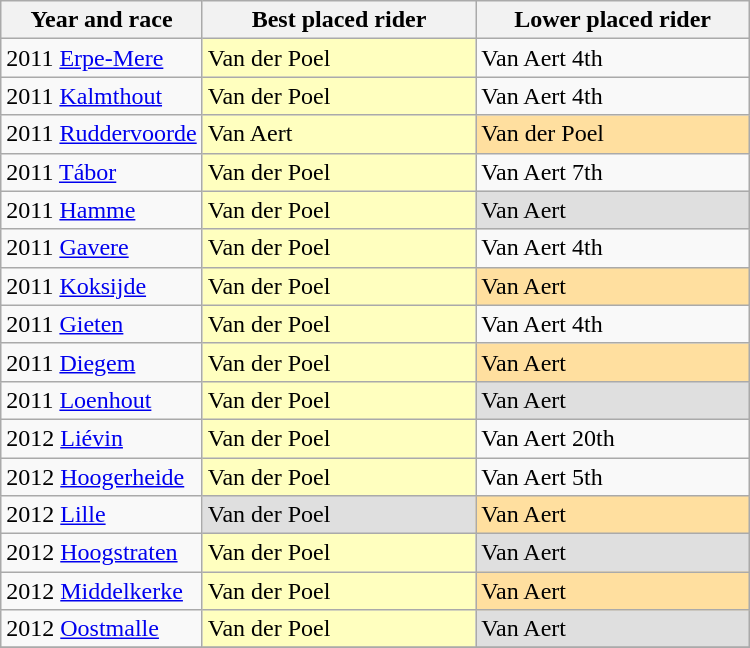<table class=wikitable>
<tr>
<th>Year and race</th>
<th width=175>Best placed rider</th>
<th width=175>Lower placed rider</th>
</tr>
<tr>
<td>2011 <a href='#'>Erpe-Mere</a></td>
<td bgcolor="ffffbf"> Van der Poel</td>
<td> Van Aert 4th</td>
</tr>
<tr>
<td>2011 <a href='#'>Kalmthout</a></td>
<td bgcolor="ffffbf"> Van der Poel</td>
<td> Van Aert 4th</td>
</tr>
<tr>
<td>2011 <a href='#'>Ruddervoorde</a></td>
<td bgcolor="ffffbf"> Van Aert</td>
<td bgcolor="ffdf9f"> Van der Poel</td>
</tr>
<tr>
<td>2011 <a href='#'>Tábor</a></td>
<td bgcolor="ffffbf"> Van der Poel</td>
<td> Van Aert 7th</td>
</tr>
<tr>
<td>2011 <a href='#'>Hamme</a></td>
<td bgcolor="ffffbf"> Van der Poel</td>
<td bgcolor="dfdfdf"> Van Aert</td>
</tr>
<tr>
<td>2011 <a href='#'>Gavere</a></td>
<td bgcolor="ffffbf"> Van der Poel</td>
<td> Van Aert 4th</td>
</tr>
<tr>
<td>2011 <a href='#'>Koksijde</a></td>
<td bgcolor="ffffbf"> Van der Poel</td>
<td bgcolor="ffdf9f"> Van Aert</td>
</tr>
<tr>
<td>2011 <a href='#'>Gieten</a></td>
<td bgcolor="ffffbf"> Van der Poel</td>
<td> Van Aert 4th</td>
</tr>
<tr>
<td>2011 <a href='#'>Diegem</a></td>
<td bgcolor="ffffbf"> Van der Poel</td>
<td bgcolor="ffdf9f"> Van Aert</td>
</tr>
<tr>
<td>2011 <a href='#'>Loenhout</a></td>
<td bgcolor="ffffbf"> Van der Poel</td>
<td bgcolor="dfdfdf"> Van Aert</td>
</tr>
<tr>
<td>2012 <a href='#'>Liévin</a></td>
<td bgcolor="ffffbf"> Van der Poel</td>
<td> Van Aert 20th</td>
</tr>
<tr>
<td>2012 <a href='#'>Hoogerheide</a></td>
<td bgcolor="ffffbf"> Van der Poel</td>
<td> Van Aert 5th</td>
</tr>
<tr>
<td>2012 <a href='#'>Lille</a></td>
<td bgcolor="dfdfdf"> Van der Poel</td>
<td bgcolor="ffdf9f"> Van Aert</td>
</tr>
<tr>
<td>2012 <a href='#'>Hoogstraten</a></td>
<td bgcolor="ffffbf"> Van der Poel</td>
<td bgcolor="dfdfdf"> Van Aert</td>
</tr>
<tr>
<td>2012 <a href='#'>Middelkerke</a></td>
<td bgcolor="ffffbf"> Van der Poel</td>
<td bgcolor="ffdf9f"> Van Aert</td>
</tr>
<tr>
<td>2012 <a href='#'>Oostmalle</a></td>
<td bgcolor="ffffbf"> Van der Poel</td>
<td bgcolor="dfdfdf"> Van Aert</td>
</tr>
<tr>
</tr>
</table>
